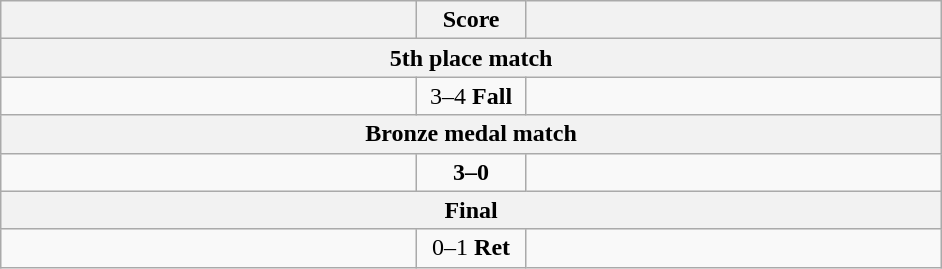<table class="wikitable" style="text-align: left;">
<tr>
<th align="right" width="270"></th>
<th width="65">Score</th>
<th align="left" width="270"></th>
</tr>
<tr>
<th colspan="3">5th place match</th>
</tr>
<tr>
<td></td>
<td align=center>3–4 <strong>Fall</strong></td>
<td><strong></strong></td>
</tr>
<tr>
<th colspan="3">Bronze medal match</th>
</tr>
<tr>
<td><strong></strong></td>
<td align=center><strong>3–0</strong></td>
<td></td>
</tr>
<tr>
<th colspan="3">Final</th>
</tr>
<tr>
<td></td>
<td align=center>0–1 <strong>Ret</strong></td>
<td><strong></strong></td>
</tr>
</table>
